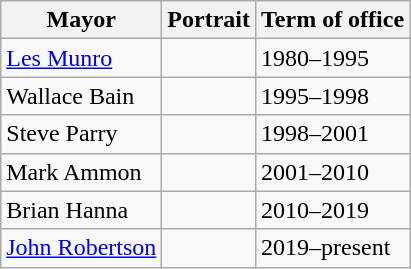<table class="wikitable">
<tr>
<th>Mayor</th>
<th>Portrait</th>
<th>Term of office</th>
</tr>
<tr>
<td><a href='#'>Les Munro</a></td>
<td></td>
<td>1980–1995</td>
</tr>
<tr>
<td>Wallace Bain</td>
<td></td>
<td>1995–1998</td>
</tr>
<tr>
<td>Steve Parry</td>
<td></td>
<td>1998–2001</td>
</tr>
<tr>
<td>Mark Ammon</td>
<td></td>
<td>2001–2010</td>
</tr>
<tr>
<td>Brian Hanna</td>
<td></td>
<td>2010–2019</td>
</tr>
<tr>
<td><a href='#'>John Robertson</a></td>
<td></td>
<td>2019–present</td>
</tr>
</table>
